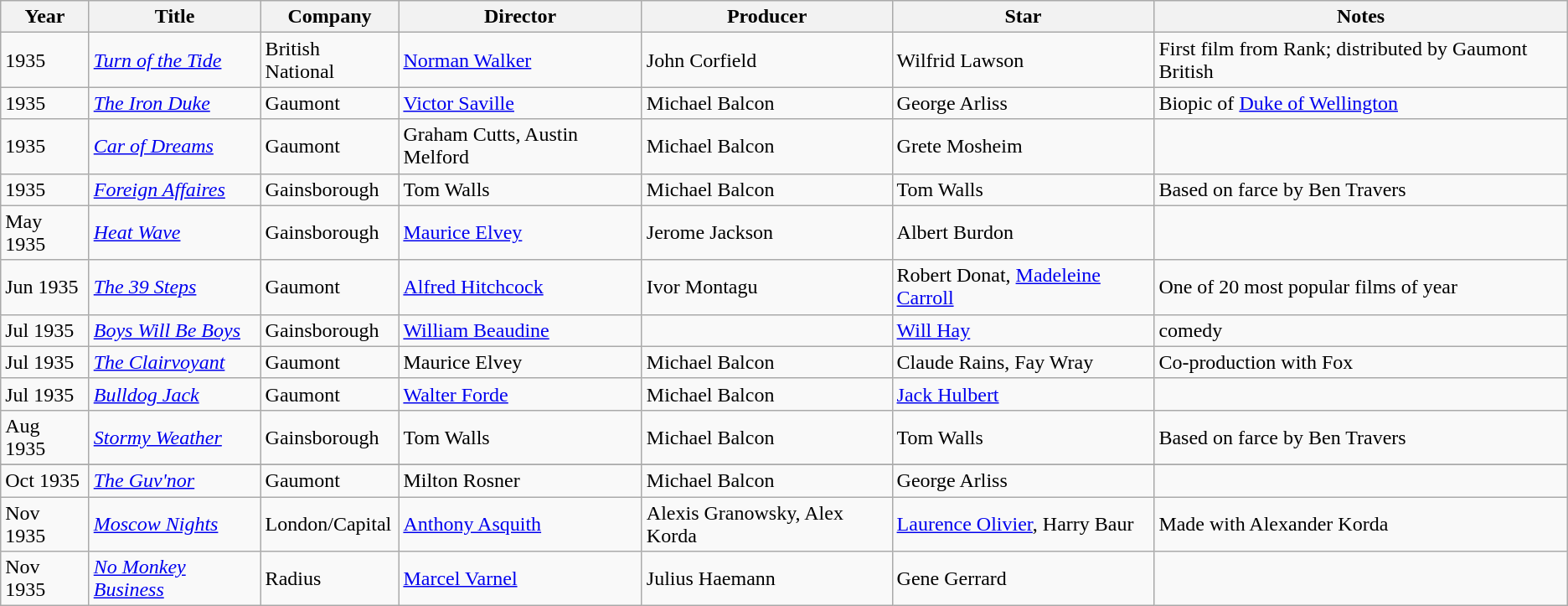<table class="wikitable sortable">
<tr>
<th>Year</th>
<th>Title</th>
<th>Company</th>
<th>Director</th>
<th>Producer</th>
<th>Star</th>
<th>Notes</th>
</tr>
<tr>
<td>1935</td>
<td><em><a href='#'>Turn of the Tide</a></em></td>
<td>British National</td>
<td><a href='#'>Norman Walker</a></td>
<td>John Corfield</td>
<td>Wilfrid Lawson</td>
<td>First film from Rank; distributed by Gaumont British</td>
</tr>
<tr>
<td>1935</td>
<td><em><a href='#'>The Iron Duke</a></em></td>
<td>Gaumont</td>
<td><a href='#'>Victor Saville</a></td>
<td>Michael Balcon</td>
<td>George Arliss</td>
<td>Biopic of <a href='#'>Duke of Wellington</a></td>
</tr>
<tr>
<td>1935</td>
<td><em><a href='#'>Car of Dreams</a></em></td>
<td>Gaumont</td>
<td>Graham Cutts, Austin Melford</td>
<td>Michael Balcon</td>
<td>Grete Mosheim</td>
<td></td>
</tr>
<tr>
<td>1935</td>
<td><em><a href='#'>Foreign Affaires</a></em></td>
<td>Gainsborough</td>
<td>Tom Walls</td>
<td>Michael Balcon</td>
<td>Tom Walls</td>
<td>Based on farce by Ben Travers</td>
</tr>
<tr>
<td>May 1935</td>
<td><em><a href='#'>Heat Wave</a></em></td>
<td>Gainsborough</td>
<td><a href='#'>Maurice Elvey</a></td>
<td>Jerome Jackson</td>
<td>Albert Burdon</td>
<td></td>
</tr>
<tr>
<td>Jun 1935</td>
<td><em><a href='#'>The 39 Steps</a></em></td>
<td>Gaumont</td>
<td><a href='#'>Alfred Hitchcock</a></td>
<td>Ivor Montagu</td>
<td>Robert Donat, <a href='#'>Madeleine Carroll</a></td>
<td>One of 20 most popular films of year</td>
</tr>
<tr>
<td>Jul 1935</td>
<td><em><a href='#'>Boys Will Be Boys</a></em></td>
<td>Gainsborough</td>
<td><a href='#'>William Beaudine</a></td>
<td></td>
<td><a href='#'>Will Hay</a></td>
<td>comedy</td>
</tr>
<tr>
<td>Jul 1935</td>
<td><em><a href='#'>The Clairvoyant</a></em></td>
<td>Gaumont</td>
<td>Maurice Elvey</td>
<td>Michael Balcon</td>
<td>Claude Rains, Fay Wray</td>
<td>Co-production with Fox</td>
</tr>
<tr>
<td>Jul 1935</td>
<td><em><a href='#'>Bulldog Jack</a></em></td>
<td>Gaumont</td>
<td><a href='#'>Walter Forde</a></td>
<td>Michael Balcon</td>
<td><a href='#'>Jack Hulbert</a></td>
</tr>
<tr>
<td>Aug 1935</td>
<td><em><a href='#'>Stormy Weather</a></em></td>
<td>Gainsborough</td>
<td>Tom Walls</td>
<td>Michael Balcon</td>
<td>Tom Walls</td>
<td>Based on farce by Ben Travers</td>
</tr>
<tr>
</tr>
<tr>
<td>Oct 1935</td>
<td><em><a href='#'>The Guv'nor</a></em></td>
<td>Gaumont</td>
<td>Milton Rosner</td>
<td>Michael Balcon</td>
<td>George Arliss</td>
<td></td>
</tr>
<tr>
<td>Nov 1935</td>
<td><em><a href='#'>Moscow Nights</a></em></td>
<td>London/Capital</td>
<td><a href='#'>Anthony Asquith</a></td>
<td>Alexis Granowsky, Alex Korda</td>
<td><a href='#'>Laurence Olivier</a>, Harry Baur</td>
<td>Made with Alexander Korda</td>
</tr>
<tr>
<td>Nov 1935</td>
<td><em><a href='#'>No Monkey Business</a></em></td>
<td>Radius</td>
<td><a href='#'>Marcel Varnel</a></td>
<td>Julius Haemann</td>
<td>Gene Gerrard</td>
<td></td>
</tr>
</table>
